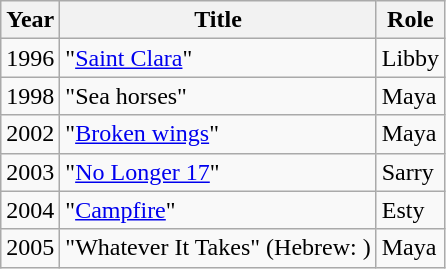<table class="wikitable">
<tr>
<th>Year</th>
<th>Title</th>
<th>Role</th>
</tr>
<tr>
<td>1996</td>
<td>"<a href='#'>Saint Clara</a>"</td>
<td>Libby</td>
</tr>
<tr>
<td>1998</td>
<td>"Sea horses"</td>
<td>Maya</td>
</tr>
<tr>
<td>2002</td>
<td>"<a href='#'>Broken wings</a>"</td>
<td>Maya</td>
</tr>
<tr>
<td>2003</td>
<td>"<a href='#'>No Longer 17</a>"</td>
<td>Sarry</td>
</tr>
<tr>
<td>2004</td>
<td>"<a href='#'>Campfire</a>"</td>
<td>Esty</td>
</tr>
<tr>
<td>2005</td>
<td>"Whatever It Takes" (Hebrew: )</td>
<td>Maya</td>
</tr>
</table>
